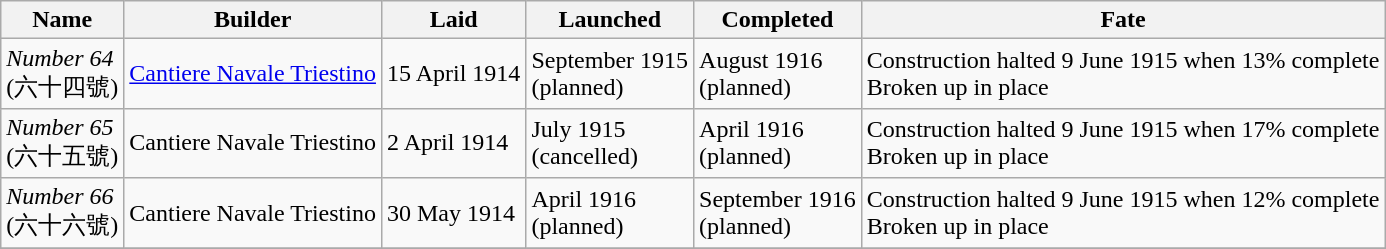<table class="wikitable">
<tr>
<th>Name</th>
<th>Builder</th>
<th>Laid</th>
<th>Launched</th>
<th>Completed</th>
<th>Fate</th>
</tr>
<tr>
<td><em>Number 64</em><br>(六十四號)</td>
<td><a href='#'>Cantiere Navale Triestino</a></td>
<td>15 April 1914</td>
<td>September 1915<br>(planned)</td>
<td>August 1916<br>(planned)</td>
<td>Construction halted 9 June 1915 when 13% complete<br>Broken up in place</td>
</tr>
<tr>
<td><em>Number 65</em><br>(六十五號)</td>
<td>Cantiere Navale Triestino</td>
<td>2 April 1914</td>
<td>July 1915<br>(cancelled)</td>
<td>April 1916<br>(planned)</td>
<td>Construction halted 9 June 1915 when 17% complete<br>Broken up in place</td>
</tr>
<tr>
<td><em>Number 66</em><br>(六十六號)</td>
<td>Cantiere Navale Triestino</td>
<td>30 May 1914</td>
<td>April 1916<br>(planned)</td>
<td>September 1916<br>(planned)</td>
<td>Construction halted 9 June 1915 when 12% complete<br>Broken up in place</td>
</tr>
<tr>
</tr>
</table>
